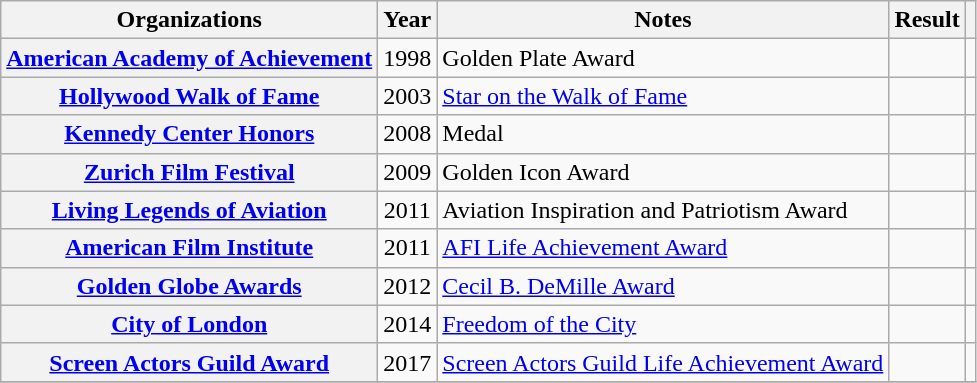<table class= "wikitable plainrowheaders sortable">
<tr>
<th>Organizations</th>
<th scope="col">Year</th>
<th scope="col">Notes</th>
<th scope="col">Result</th>
<th scope="col" class="unsortable"></th>
</tr>
<tr>
<th scope="row" rowspan="1"><a href='#'>American Academy of Achievement</a></th>
<td style="text-align:center;">1998</td>
<td>Golden Plate Award</td>
<td></td>
<td style="text-align:center;"></td>
</tr>
<tr>
<th scope="row" rowspan="1"><a href='#'>Hollywood Walk of Fame</a></th>
<td style="text-align:center;">2003</td>
<td><a href='#'>Star on the Walk of Fame</a></td>
<td></td>
<td style="text-align:center;"></td>
</tr>
<tr>
<th scope="row" rowspan="1"><a href='#'>Kennedy Center Honors</a></th>
<td style="text-align:center;">2008</td>
<td>Medal</td>
<td></td>
<td style="text-align:center;"></td>
</tr>
<tr>
<th scope="row" rowspan="1"><a href='#'>Zurich Film Festival</a></th>
<td style="text-align:center;">2009</td>
<td>Golden Icon Award</td>
<td></td>
<td style="text-align:center;"></td>
</tr>
<tr>
<th scope="row" rowspan="1"><a href='#'>Living Legends of Aviation</a></th>
<td style="text-align:center;">2011</td>
<td>Aviation Inspiration and Patriotism Award</td>
<td></td>
<td style="text-align:center;"></td>
</tr>
<tr>
<th scope="row" rowspan="1"><a href='#'>American Film Institute</a></th>
<td align="center">2011</td>
<td><a href='#'>AFI Life Achievement Award</a></td>
<td></td>
<td style="text-align:center;"></td>
</tr>
<tr>
<th scope="row" rowspan="1"><a href='#'>Golden Globe Awards</a></th>
<td align="center">2012</td>
<td><a href='#'>Cecil B. DeMille Award</a></td>
<td></td>
<td style="text-align:center;"></td>
</tr>
<tr>
<th scope="row" rowspan="1"><a href='#'>City of London</a></th>
<td style="text-align:center;">2014</td>
<td><a href='#'>Freedom of the City</a></td>
<td></td>
<td style="text-align:center;"></td>
</tr>
<tr>
<th scope="row" rowspan="1"><a href='#'>Screen Actors Guild Award</a></th>
<td align="center">2017</td>
<td><a href='#'>Screen Actors Guild Life Achievement Award</a></td>
<td></td>
<td style="text-align:center;"></td>
</tr>
<tr>
</tr>
</table>
